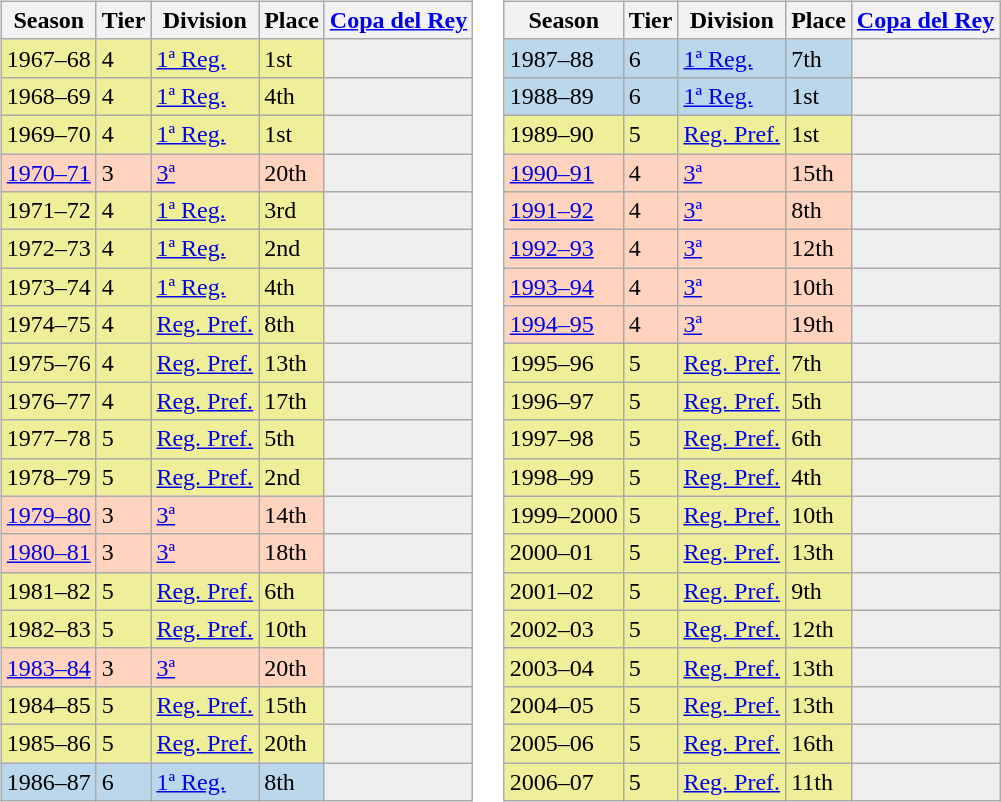<table>
<tr>
<td valign="top" width=0%><br><table class="wikitable">
<tr style="background:#f0f6fa;">
<th>Season</th>
<th>Tier</th>
<th>Division</th>
<th>Place</th>
<th><a href='#'>Copa del Rey</a></th>
</tr>
<tr>
<td style="background:#EFEF99;">1967–68</td>
<td style="background:#EFEF99;">4</td>
<td style="background:#EFEF99;"><a href='#'>1ª Reg.</a></td>
<td style="background:#EFEF99;">1st</td>
<td style="background:#efefef;"></td>
</tr>
<tr>
<td style="background:#EFEF99;">1968–69</td>
<td style="background:#EFEF99;">4</td>
<td style="background:#EFEF99;"><a href='#'>1ª Reg.</a></td>
<td style="background:#EFEF99;">4th</td>
<td style="background:#efefef;"></td>
</tr>
<tr>
<td style="background:#EFEF99;">1969–70</td>
<td style="background:#EFEF99;">4</td>
<td style="background:#EFEF99;"><a href='#'>1ª Reg.</a></td>
<td style="background:#EFEF99;">1st</td>
<td style="background:#efefef;"></td>
</tr>
<tr>
<td style="background:#FFD3BD;"><a href='#'>1970–71</a></td>
<td style="background:#FFD3BD;">3</td>
<td style="background:#FFD3BD;"><a href='#'>3ª</a></td>
<td style="background:#FFD3BD;">20th</td>
<td style="background:#efefef;"></td>
</tr>
<tr>
<td style="background:#EFEF99;">1971–72</td>
<td style="background:#EFEF99;">4</td>
<td style="background:#EFEF99;"><a href='#'>1ª Reg.</a></td>
<td style="background:#EFEF99;">3rd</td>
<td style="background:#efefef;"></td>
</tr>
<tr>
<td style="background:#EFEF99;">1972–73</td>
<td style="background:#EFEF99;">4</td>
<td style="background:#EFEF99;"><a href='#'>1ª Reg.</a></td>
<td style="background:#EFEF99;">2nd</td>
<td style="background:#efefef;"></td>
</tr>
<tr>
<td style="background:#EFEF99;">1973–74</td>
<td style="background:#EFEF99;">4</td>
<td style="background:#EFEF99;"><a href='#'>1ª Reg.</a></td>
<td style="background:#EFEF99;">4th</td>
<td style="background:#efefef;"></td>
</tr>
<tr>
<td style="background:#EFEF99;">1974–75</td>
<td style="background:#EFEF99;">4</td>
<td style="background:#EFEF99;"><a href='#'>Reg. Pref.</a></td>
<td style="background:#EFEF99;">8th</td>
<td style="background:#efefef;"></td>
</tr>
<tr>
<td style="background:#EFEF99;">1975–76</td>
<td style="background:#EFEF99;">4</td>
<td style="background:#EFEF99;"><a href='#'>Reg. Pref.</a></td>
<td style="background:#EFEF99;">13th</td>
<td style="background:#efefef;"></td>
</tr>
<tr>
<td style="background:#EFEF99;">1976–77</td>
<td style="background:#EFEF99;">4</td>
<td style="background:#EFEF99;"><a href='#'>Reg. Pref.</a></td>
<td style="background:#EFEF99;">17th</td>
<td style="background:#efefef;"></td>
</tr>
<tr>
<td style="background:#EFEF99;">1977–78</td>
<td style="background:#EFEF99;">5</td>
<td style="background:#EFEF99;"><a href='#'>Reg. Pref.</a></td>
<td style="background:#EFEF99;">5th</td>
<td style="background:#efefef;"></td>
</tr>
<tr>
<td style="background:#EFEF99;">1978–79</td>
<td style="background:#EFEF99;">5</td>
<td style="background:#EFEF99;"><a href='#'>Reg. Pref.</a></td>
<td style="background:#EFEF99;">2nd</td>
<td style="background:#efefef;"></td>
</tr>
<tr>
<td style="background:#FFD3BD;"><a href='#'>1979–80</a></td>
<td style="background:#FFD3BD;">3</td>
<td style="background:#FFD3BD;"><a href='#'>3ª</a></td>
<td style="background:#FFD3BD;">14th</td>
<td style="background:#efefef;"></td>
</tr>
<tr>
<td style="background:#FFD3BD;"><a href='#'>1980–81</a></td>
<td style="background:#FFD3BD;">3</td>
<td style="background:#FFD3BD;"><a href='#'>3ª</a></td>
<td style="background:#FFD3BD;">18th</td>
<td style="background:#efefef;"></td>
</tr>
<tr>
<td style="background:#EFEF99;">1981–82</td>
<td style="background:#EFEF99;">5</td>
<td style="background:#EFEF99;"><a href='#'>Reg. Pref.</a></td>
<td style="background:#EFEF99;">6th</td>
<td style="background:#efefef;"></td>
</tr>
<tr>
<td style="background:#EFEF99;">1982–83</td>
<td style="background:#EFEF99;">5</td>
<td style="background:#EFEF99;"><a href='#'>Reg. Pref.</a></td>
<td style="background:#EFEF99;">10th</td>
<td style="background:#efefef;"></td>
</tr>
<tr>
<td style="background:#FFD3BD;"><a href='#'>1983–84</a></td>
<td style="background:#FFD3BD;">3</td>
<td style="background:#FFD3BD;"><a href='#'>3ª</a></td>
<td style="background:#FFD3BD;">20th</td>
<td style="background:#efefef;"></td>
</tr>
<tr>
<td style="background:#EFEF99;">1984–85</td>
<td style="background:#EFEF99;">5</td>
<td style="background:#EFEF99;"><a href='#'>Reg. Pref.</a></td>
<td style="background:#EFEF99;">15th</td>
<td style="background:#efefef;"></td>
</tr>
<tr>
<td style="background:#EFEF99;">1985–86</td>
<td style="background:#EFEF99;">5</td>
<td style="background:#EFEF99;"><a href='#'>Reg. Pref.</a></td>
<td style="background:#EFEF99;">20th</td>
<td style="background:#efefef;"></td>
</tr>
<tr>
<td style="background:#BBD7EC;">1986–87</td>
<td style="background:#BBD7EC;">6</td>
<td style="background:#BBD7EC;"><a href='#'>1ª Reg.</a></td>
<td style="background:#BBD7EC;">8th</td>
<th style="background:#efefef;"></th>
</tr>
</table>
</td>
<td valign="top" width=0%><br><table class="wikitable">
<tr style="background:#f0f6fa;">
<th>Season</th>
<th>Tier</th>
<th>Division</th>
<th>Place</th>
<th><a href='#'>Copa del Rey</a></th>
</tr>
<tr>
<td style="background:#BBD7EC;">1987–88</td>
<td style="background:#BBD7EC;">6</td>
<td style="background:#BBD7EC;"><a href='#'>1ª Reg.</a></td>
<td style="background:#BBD7EC;">7th</td>
<th style="background:#efefef;"></th>
</tr>
<tr>
<td style="background:#BBD7EC;">1988–89</td>
<td style="background:#BBD7EC;">6</td>
<td style="background:#BBD7EC;"><a href='#'>1ª Reg.</a></td>
<td style="background:#BBD7EC;">1st</td>
<th style="background:#efefef;"></th>
</tr>
<tr>
<td style="background:#EFEF99;">1989–90</td>
<td style="background:#EFEF99;">5</td>
<td style="background:#EFEF99;"><a href='#'>Reg. Pref.</a></td>
<td style="background:#EFEF99;">1st</td>
<td style="background:#efefef;"></td>
</tr>
<tr>
<td style="background:#FFD3BD;"><a href='#'>1990–91</a></td>
<td style="background:#FFD3BD;">4</td>
<td style="background:#FFD3BD;"><a href='#'>3ª</a></td>
<td style="background:#FFD3BD;">15th</td>
<td style="background:#efefef;"></td>
</tr>
<tr>
<td style="background:#FFD3BD;"><a href='#'>1991–92</a></td>
<td style="background:#FFD3BD;">4</td>
<td style="background:#FFD3BD;"><a href='#'>3ª</a></td>
<td style="background:#FFD3BD;">8th</td>
<td style="background:#efefef;"></td>
</tr>
<tr>
<td style="background:#FFD3BD;"><a href='#'>1992–93</a></td>
<td style="background:#FFD3BD;">4</td>
<td style="background:#FFD3BD;"><a href='#'>3ª</a></td>
<td style="background:#FFD3BD;">12th</td>
<td style="background:#efefef;"></td>
</tr>
<tr>
<td style="background:#FFD3BD;"><a href='#'>1993–94</a></td>
<td style="background:#FFD3BD;">4</td>
<td style="background:#FFD3BD;"><a href='#'>3ª</a></td>
<td style="background:#FFD3BD;">10th</td>
<td style="background:#efefef;"></td>
</tr>
<tr>
<td style="background:#FFD3BD;"><a href='#'>1994–95</a></td>
<td style="background:#FFD3BD;">4</td>
<td style="background:#FFD3BD;"><a href='#'>3ª</a></td>
<td style="background:#FFD3BD;">19th</td>
<td style="background:#efefef;"></td>
</tr>
<tr>
<td style="background:#EFEF99;">1995–96</td>
<td style="background:#EFEF99;">5</td>
<td style="background:#EFEF99;"><a href='#'>Reg. Pref.</a></td>
<td style="background:#EFEF99;">7th</td>
<td style="background:#efefef;"></td>
</tr>
<tr>
<td style="background:#EFEF99;">1996–97</td>
<td style="background:#EFEF99;">5</td>
<td style="background:#EFEF99;"><a href='#'>Reg. Pref.</a></td>
<td style="background:#EFEF99;">5th</td>
<td style="background:#efefef;"></td>
</tr>
<tr>
<td style="background:#EFEF99;">1997–98</td>
<td style="background:#EFEF99;">5</td>
<td style="background:#EFEF99;"><a href='#'>Reg. Pref.</a></td>
<td style="background:#EFEF99;">6th</td>
<td style="background:#efefef;"></td>
</tr>
<tr>
<td style="background:#EFEF99;">1998–99</td>
<td style="background:#EFEF99;">5</td>
<td style="background:#EFEF99;"><a href='#'>Reg. Pref.</a></td>
<td style="background:#EFEF99;">4th</td>
<td style="background:#efefef;"></td>
</tr>
<tr>
<td style="background:#EFEF99;">1999–2000</td>
<td style="background:#EFEF99;">5</td>
<td style="background:#EFEF99;"><a href='#'>Reg. Pref.</a></td>
<td style="background:#EFEF99;">10th</td>
<td style="background:#efefef;"></td>
</tr>
<tr>
<td style="background:#EFEF99;">2000–01</td>
<td style="background:#EFEF99;">5</td>
<td style="background:#EFEF99;"><a href='#'>Reg. Pref.</a></td>
<td style="background:#EFEF99;">13th</td>
<td style="background:#efefef;"></td>
</tr>
<tr>
<td style="background:#EFEF99;">2001–02</td>
<td style="background:#EFEF99;">5</td>
<td style="background:#EFEF99;"><a href='#'>Reg. Pref.</a></td>
<td style="background:#EFEF99;">9th</td>
<td style="background:#efefef;"></td>
</tr>
<tr>
<td style="background:#EFEF99;">2002–03</td>
<td style="background:#EFEF99;">5</td>
<td style="background:#EFEF99;"><a href='#'>Reg. Pref.</a></td>
<td style="background:#EFEF99;">12th</td>
<td style="background:#efefef;"></td>
</tr>
<tr>
<td style="background:#EFEF99;">2003–04</td>
<td style="background:#EFEF99;">5</td>
<td style="background:#EFEF99;"><a href='#'>Reg. Pref.</a></td>
<td style="background:#EFEF99;">13th</td>
<td style="background:#efefef;"></td>
</tr>
<tr>
<td style="background:#EFEF99;">2004–05</td>
<td style="background:#EFEF99;">5</td>
<td style="background:#EFEF99;"><a href='#'>Reg. Pref.</a></td>
<td style="background:#EFEF99;">13th</td>
<td style="background:#efefef;"></td>
</tr>
<tr>
<td style="background:#EFEF99;">2005–06</td>
<td style="background:#EFEF99;">5</td>
<td style="background:#EFEF99;"><a href='#'>Reg. Pref.</a></td>
<td style="background:#EFEF99;">16th</td>
<td style="background:#efefef;"></td>
</tr>
<tr>
<td style="background:#EFEF99;">2006–07</td>
<td style="background:#EFEF99;">5</td>
<td style="background:#EFEF99;"><a href='#'>Reg. Pref.</a></td>
<td style="background:#EFEF99;">11th</td>
<td style="background:#efefef;"></td>
</tr>
</table>
</td>
</tr>
</table>
